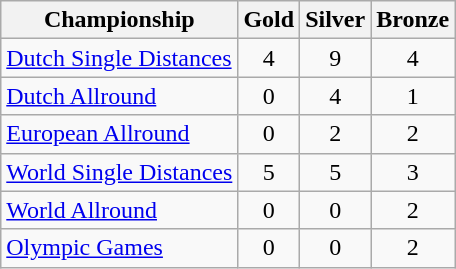<table class="wikitable">
<tr>
<th>Championship</th>
<th>Gold <br> </th>
<th>Silver <br> </th>
<th>Bronze <br> </th>
</tr>
<tr>
<td><a href='#'>Dutch Single Distances</a></td>
<td style="text-align: center;">4</td>
<td style="text-align: center;">9</td>
<td style="text-align: center;">4</td>
</tr>
<tr>
<td><a href='#'>Dutch Allround</a></td>
<td style="text-align: center;">0</td>
<td style="text-align: center;">4</td>
<td style="text-align: center;">1</td>
</tr>
<tr>
<td><a href='#'>European Allround</a></td>
<td style="text-align: center;">0</td>
<td style="text-align: center;">2</td>
<td style="text-align: center;">2</td>
</tr>
<tr>
<td><a href='#'>World Single Distances</a></td>
<td style="text-align: center;">5</td>
<td style="text-align: center;">5</td>
<td style="text-align: center;">3</td>
</tr>
<tr>
<td><a href='#'>World Allround</a></td>
<td style="text-align: center;">0</td>
<td style="text-align: center;">0</td>
<td style="text-align: center;">2</td>
</tr>
<tr>
<td><a href='#'>Olympic Games</a></td>
<td style="text-align: center;">0</td>
<td style="text-align: center;">0</td>
<td style="text-align: center;">2</td>
</tr>
</table>
